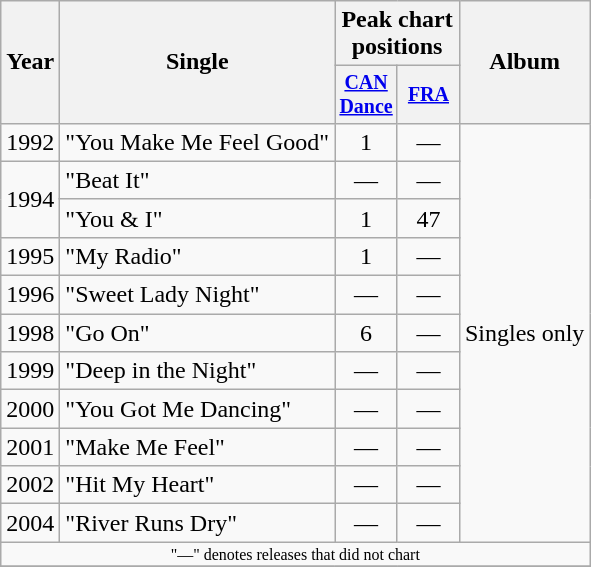<table class="wikitable" style="text-align:center;">
<tr>
<th rowspan="2">Year</th>
<th rowspan="2">Single</th>
<th colspan="2">Peak chart positions</th>
<th rowspan="2">Album</th>
</tr>
<tr style="font-size:smaller;">
<th width="35"><a href='#'>CAN<br>Dance</a><br></th>
<th width="35"><a href='#'>FRA</a><br></th>
</tr>
<tr>
<td>1992</td>
<td align="left">"You Make Me Feel Good"</td>
<td>1</td>
<td>—</td>
<td align="left" rowspan="11">Singles only</td>
</tr>
<tr>
<td rowspan=2>1994</td>
<td align="left">"Beat It"</td>
<td>—</td>
<td>—</td>
</tr>
<tr>
<td align="left">"You & I"</td>
<td>1</td>
<td>47</td>
</tr>
<tr>
<td>1995</td>
<td align="left">"My Radio"</td>
<td>1</td>
<td>—</td>
</tr>
<tr>
<td>1996</td>
<td align="left">"Sweet Lady Night"</td>
<td>—</td>
<td>—</td>
</tr>
<tr>
<td>1998</td>
<td align="left">"Go On"</td>
<td>6</td>
<td>—</td>
</tr>
<tr>
<td>1999</td>
<td align="left">"Deep in the Night"</td>
<td>—</td>
<td>—</td>
</tr>
<tr>
<td>2000</td>
<td align="left">"You Got Me Dancing"</td>
<td>—</td>
<td>—</td>
</tr>
<tr>
<td>2001</td>
<td align="left">"Make Me Feel"</td>
<td>—</td>
<td>—</td>
</tr>
<tr>
<td>2002</td>
<td align="left">"Hit My Heart"</td>
<td>—</td>
<td>—</td>
</tr>
<tr>
<td>2004</td>
<td align="left">"River Runs Dry"</td>
<td>—</td>
<td>—</td>
</tr>
<tr>
<td colspan="15" style="font-size:8pt">"—" denotes releases that did not chart</td>
</tr>
<tr>
</tr>
</table>
